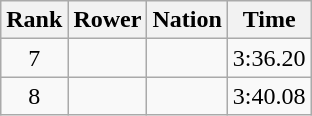<table class="wikitable sortable" style="text-align:center">
<tr>
<th>Rank</th>
<th>Rower</th>
<th>Nation</th>
<th>Time</th>
</tr>
<tr>
<td>7</td>
<td align=left data-sort-value="Niedermayer, Inge"></td>
<td align=left></td>
<td>3:36.20</td>
</tr>
<tr>
<td>8</td>
<td align=left data-sort-value="Bloomfield, Sally"></td>
<td align=left></td>
<td>3:40.08</td>
</tr>
</table>
